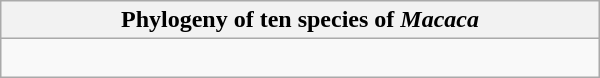<table class="wikitable" style="margin: 1em auto 1em auto" border="1" width="400pt">
<tr>
<th>Phylogeny of ten species of <em>Macaca</em></th>
</tr>
<tr>
<td><br></td>
</tr>
</table>
